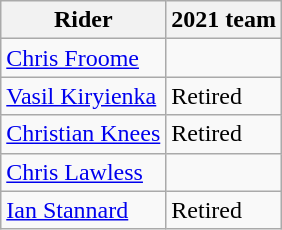<table class="wikitable">
<tr>
<th>Rider</th>
<th>2021 team</th>
</tr>
<tr>
<td><a href='#'>Chris Froome</a></td>
<td></td>
</tr>
<tr>
<td><a href='#'>Vasil Kiryienka</a></td>
<td>Retired</td>
</tr>
<tr>
<td><a href='#'>Christian Knees</a></td>
<td>Retired</td>
</tr>
<tr>
<td><a href='#'>Chris Lawless</a></td>
<td></td>
</tr>
<tr>
<td><a href='#'>Ian Stannard</a></td>
<td>Retired</td>
</tr>
</table>
